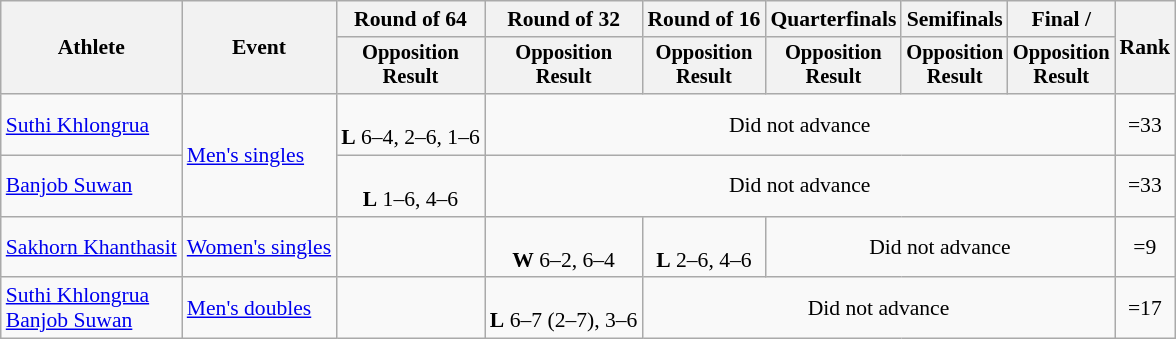<table class="wikitable" style="font-size:90%;">
<tr>
<th rowspan=2>Athlete</th>
<th rowspan=2>Event</th>
<th>Round of 64</th>
<th>Round of 32</th>
<th>Round of 16</th>
<th>Quarterfinals</th>
<th>Semifinals</th>
<th>Final / </th>
<th rowspan=2>Rank</th>
</tr>
<tr style="font-size:95%">
<th>Opposition<br>Result</th>
<th>Opposition<br>Result</th>
<th>Opposition<br>Result</th>
<th>Opposition<br>Result</th>
<th>Opposition<br>Result</th>
<th>Opposition<br>Result</th>
</tr>
<tr align=center>
<td align=left><a href='#'>Suthi Khlongrua</a></td>
<td rowspan=2 align=left><a href='#'>Men's singles</a></td>
<td align="center"><br><strong>L</strong> 6–4, 2–6, 1–6</td>
<td colspan=5>Did not advance</td>
<td>=33</td>
</tr>
<tr align=center>
<td align=left><a href='#'>Banjob Suwan</a></td>
<td align="center"><br><strong>L</strong> 1–6, 4–6</td>
<td colspan=5>Did not advance</td>
<td>=33</td>
</tr>
<tr align=center>
<td align=left><a href='#'>Sakhorn Khanthasit</a></td>
<td align=left><a href='#'>Women's singles</a></td>
<td></td>
<td align="center"><br><strong>W</strong> 6–2, 6–4</td>
<td align="center"><br><strong>L</strong> 2–6, 4–6</td>
<td colspan=3>Did not advance</td>
<td>=9</td>
</tr>
<tr align=center>
<td align=left><a href='#'>Suthi Khlongrua</a><br><a href='#'>Banjob Suwan</a></td>
<td align=left><a href='#'>Men's doubles</a></td>
<td></td>
<td><br><strong>L</strong> 6–7 (2–7), 3–6</td>
<td colspan=4>Did not advance</td>
<td>=17</td>
</tr>
</table>
